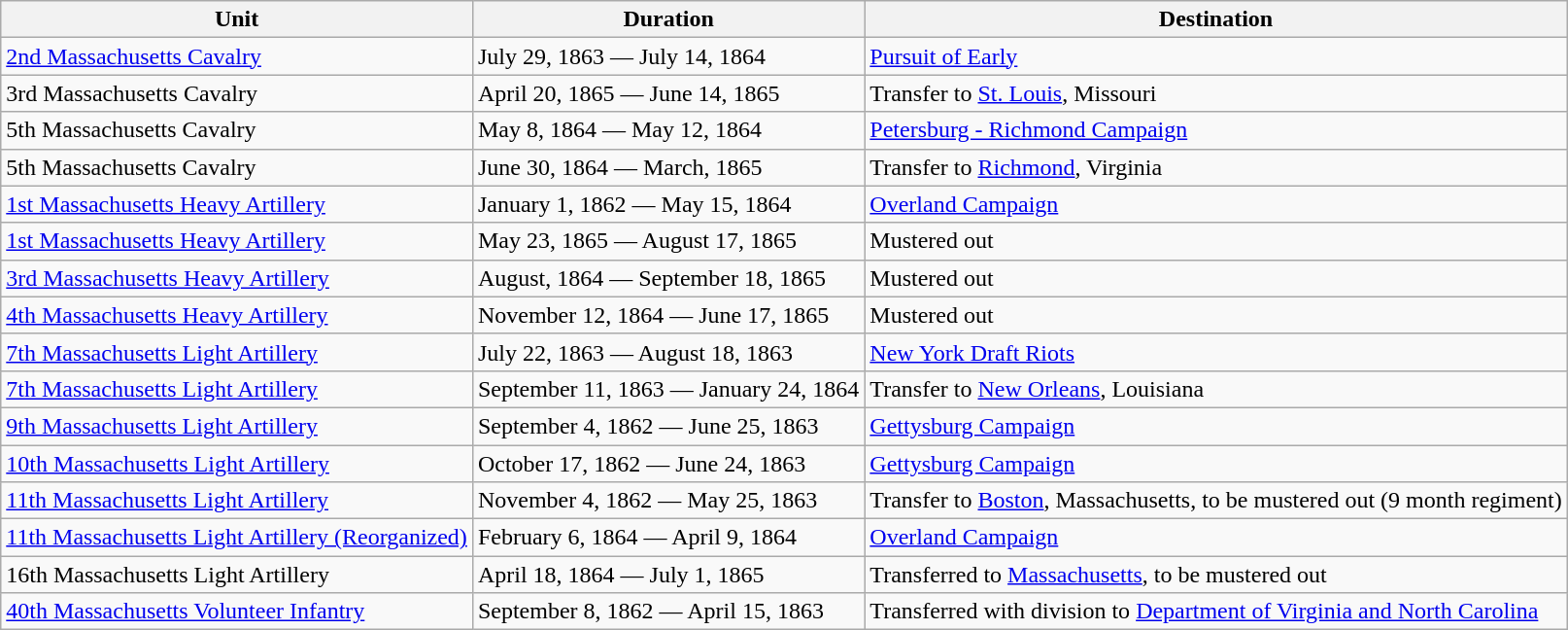<table class="wikitable">
<tr>
<th>Unit</th>
<th>Duration</th>
<th>Destination</th>
</tr>
<tr>
<td><a href='#'>2nd Massachusetts Cavalry</a></td>
<td>July 29, 1863 — July 14, 1864</td>
<td><a href='#'>Pursuit of Early</a></td>
</tr>
<tr>
<td>3rd Massachusetts Cavalry</td>
<td>April 20, 1865 — June 14, 1865</td>
<td>Transfer to <a href='#'>St. Louis</a>, Missouri</td>
</tr>
<tr>
<td>5th Massachusetts Cavalry</td>
<td>May 8, 1864 — May 12, 1864</td>
<td><a href='#'>Petersburg - Richmond Campaign</a></td>
</tr>
<tr>
<td>5th Massachusetts Cavalry</td>
<td>June 30, 1864 — March, 1865</td>
<td>Transfer to <a href='#'>Richmond</a>, Virginia</td>
</tr>
<tr>
<td><a href='#'>1st Massachusetts Heavy Artillery</a></td>
<td>January 1, 1862 — May 15, 1864</td>
<td><a href='#'>Overland Campaign</a></td>
</tr>
<tr>
<td><a href='#'>1st Massachusetts Heavy Artillery</a></td>
<td>May 23, 1865 — August 17, 1865</td>
<td>Mustered out </td>
</tr>
<tr>
<td><a href='#'>3rd Massachusetts Heavy Artillery</a></td>
<td>August, 1864 — September 18, 1865</td>
<td>Mustered out </td>
</tr>
<tr>
<td><a href='#'>4th Massachusetts Heavy Artillery</a></td>
<td>November 12, 1864 — June 17, 1865</td>
<td>Mustered out </td>
</tr>
<tr>
<td><a href='#'>7th Massachusetts Light Artillery</a></td>
<td>July 22, 1863 — August 18, 1863</td>
<td><a href='#'>New York Draft Riots</a></td>
</tr>
<tr>
<td><a href='#'>7th Massachusetts Light Artillery</a></td>
<td>September 11, 1863 — January 24, 1864</td>
<td>Transfer to <a href='#'>New Orleans</a>, Louisiana</td>
</tr>
<tr>
<td><a href='#'>9th Massachusetts Light Artillery</a></td>
<td>September 4, 1862 — June 25, 1863</td>
<td><a href='#'>Gettysburg Campaign</a></td>
</tr>
<tr>
<td><a href='#'>10th Massachusetts Light Artillery</a></td>
<td>October 17, 1862 — June 24, 1863</td>
<td><a href='#'>Gettysburg Campaign</a></td>
</tr>
<tr>
<td><a href='#'>11th Massachusetts Light Artillery</a></td>
<td>November 4, 1862 — May 25, 1863</td>
<td>Transfer to <a href='#'>Boston</a>, Massachusetts, to be mustered out (9 month regiment) </td>
</tr>
<tr>
<td><a href='#'>11th Massachusetts Light Artillery (Reorganized)</a></td>
<td>February 6, 1864 — April 9, 1864</td>
<td><a href='#'>Overland Campaign</a></td>
</tr>
<tr>
<td>16th Massachusetts Light Artillery</td>
<td>April 18, 1864 — July 1, 1865</td>
<td>Transferred to <a href='#'>Massachusetts</a>, to be mustered out </td>
</tr>
<tr>
<td><a href='#'>40th Massachusetts Volunteer Infantry</a></td>
<td>September 8, 1862 — April 15, 1863</td>
<td>Transferred with division to <a href='#'>Department of Virginia and North Carolina</a></td>
</tr>
</table>
